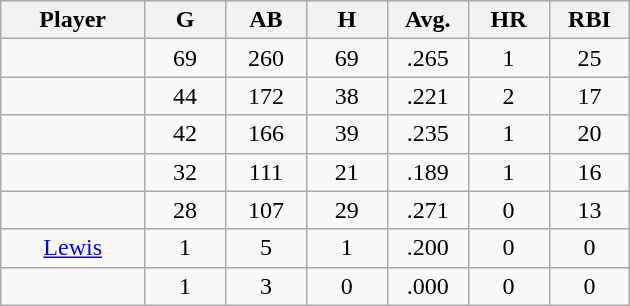<table class="wikitable sortable">
<tr>
<th bgcolor="#DDDDFF" width="16%">Player</th>
<th bgcolor="#DDDDFF" width="9%">G</th>
<th bgcolor="#DDDDFF" width="9%">AB</th>
<th bgcolor="#DDDDFF" width="9%">H</th>
<th bgcolor="#DDDDFF" width="9%">Avg.</th>
<th bgcolor="#DDDDFF" width="9%">HR</th>
<th bgcolor="#DDDDFF" width="9%">RBI</th>
</tr>
<tr align="center">
<td></td>
<td>69</td>
<td>260</td>
<td>69</td>
<td>.265</td>
<td>1</td>
<td>25</td>
</tr>
<tr align="center">
<td></td>
<td>44</td>
<td>172</td>
<td>38</td>
<td>.221</td>
<td>2</td>
<td>17</td>
</tr>
<tr align="center">
<td></td>
<td>42</td>
<td>166</td>
<td>39</td>
<td>.235</td>
<td>1</td>
<td>20</td>
</tr>
<tr align="center">
<td></td>
<td>32</td>
<td>111</td>
<td>21</td>
<td>.189</td>
<td>1</td>
<td>16</td>
</tr>
<tr align="center">
<td></td>
<td>28</td>
<td>107</td>
<td>29</td>
<td>.271</td>
<td>0</td>
<td>13</td>
</tr>
<tr align="center">
<td><a href='#'>Lewis</a></td>
<td>1</td>
<td>5</td>
<td>1</td>
<td>.200</td>
<td>0</td>
<td>0</td>
</tr>
<tr align="center">
<td></td>
<td>1</td>
<td>3</td>
<td>0</td>
<td>.000</td>
<td>0</td>
<td>0</td>
</tr>
</table>
